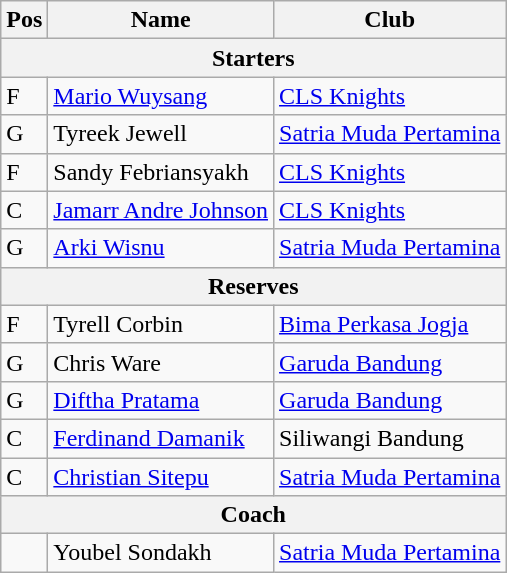<table class="wikitable">
<tr>
<th>Pos</th>
<th>Name</th>
<th>Club</th>
</tr>
<tr>
<th colspan="4">Starters</th>
</tr>
<tr>
<td>F</td>
<td> <a href='#'>Mario Wuysang</a></td>
<td><a href='#'>CLS Knights</a></td>
</tr>
<tr>
<td>G</td>
<td> Tyreek Jewell</td>
<td><a href='#'>Satria Muda Pertamina</a></td>
</tr>
<tr>
<td>F</td>
<td> Sandy Febriansyakh</td>
<td><a href='#'>CLS Knights</a></td>
</tr>
<tr>
<td>C</td>
<td> <a href='#'>Jamarr Andre Johnson</a></td>
<td><a href='#'>CLS Knights</a></td>
</tr>
<tr>
<td>G</td>
<td> <a href='#'>Arki Wisnu</a></td>
<td><a href='#'>Satria Muda Pertamina</a></td>
</tr>
<tr>
<th colspan="4">Reserves</th>
</tr>
<tr>
<td>F</td>
<td> Tyrell Corbin</td>
<td><a href='#'>Bima Perkasa Jogja</a></td>
</tr>
<tr>
<td>G</td>
<td> Chris Ware</td>
<td><a href='#'>Garuda Bandung</a></td>
</tr>
<tr>
<td>G</td>
<td> <a href='#'>Diftha Pratama</a></td>
<td><a href='#'>Garuda Bandung</a></td>
</tr>
<tr>
<td>C</td>
<td> <a href='#'>Ferdinand Damanik</a></td>
<td>Siliwangi Bandung</td>
</tr>
<tr>
<td>C</td>
<td> <a href='#'>Christian Sitepu</a></td>
<td><a href='#'>Satria Muda Pertamina</a></td>
</tr>
<tr>
<th colspan="4">Coach</th>
</tr>
<tr>
<td></td>
<td> Youbel Sondakh</td>
<td><a href='#'>Satria Muda Pertamina</a></td>
</tr>
</table>
